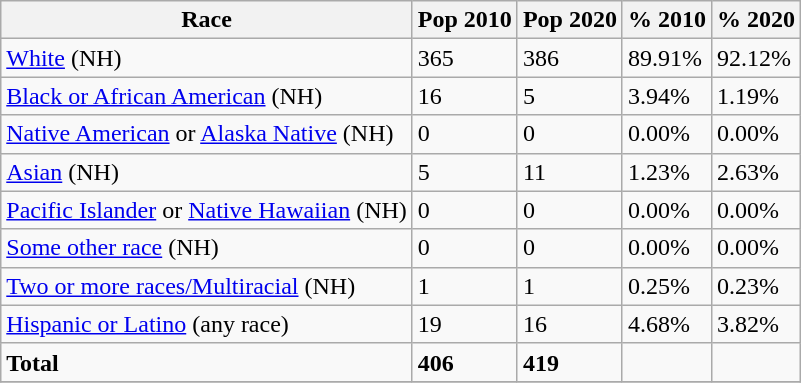<table class="wikitable">
<tr>
<th>Race</th>
<th>Pop 2010</th>
<th>Pop 2020</th>
<th>% 2010</th>
<th>% 2020</th>
</tr>
<tr>
<td><a href='#'>White</a> (NH)</td>
<td>365</td>
<td>386</td>
<td>89.91%</td>
<td>92.12%</td>
</tr>
<tr>
<td><a href='#'>Black or African American</a> (NH)</td>
<td>16</td>
<td>5</td>
<td>3.94%</td>
<td>1.19%</td>
</tr>
<tr>
<td><a href='#'>Native American</a> or <a href='#'>Alaska Native</a> (NH)</td>
<td>0</td>
<td>0</td>
<td>0.00%</td>
<td>0.00%</td>
</tr>
<tr>
<td><a href='#'>Asian</a> (NH)</td>
<td>5</td>
<td>11</td>
<td>1.23%</td>
<td>2.63%</td>
</tr>
<tr>
<td><a href='#'>Pacific Islander</a> or <a href='#'>Native Hawaiian</a> (NH)</td>
<td>0</td>
<td>0</td>
<td>0.00%</td>
<td>0.00%</td>
</tr>
<tr>
<td><a href='#'>Some other race</a> (NH)</td>
<td>0</td>
<td>0</td>
<td>0.00%</td>
<td>0.00%</td>
</tr>
<tr>
<td><a href='#'>Two or more races/Multiracial</a> (NH)</td>
<td>1</td>
<td>1</td>
<td>0.25%</td>
<td>0.23%</td>
</tr>
<tr>
<td><a href='#'>Hispanic or Latino</a> (any race)</td>
<td>19</td>
<td>16</td>
<td>4.68%</td>
<td>3.82%</td>
</tr>
<tr>
<td><strong>Total</strong></td>
<td><strong>406</strong></td>
<td><strong>419</strong></td>
<td></td>
<td></td>
</tr>
<tr>
</tr>
</table>
